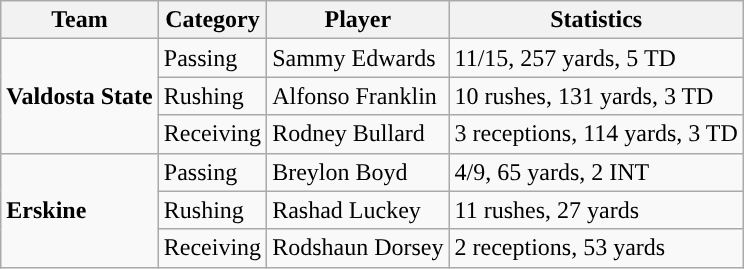<table class="wikitable" style="float: left;">
<tr>
<th>Team</th>
<th>Category</th>
<th>Player</th>
<th>Statistics</th>
</tr>
<tr>
<td rowspan=3><strong>Valdosta State</strong></td>
<td>Passing</td>
<td>Sammy Edwards</td>
<td>11/15, 257 yards, 5 TD</td>
</tr>
<tr>
<td>Rushing</td>
<td>Alfonso Franklin</td>
<td>10 rushes, 131 yards, 3 TD</td>
</tr>
<tr>
<td>Receiving</td>
<td>Rodney Bullard</td>
<td>3 receptions, 114 yards, 3 TD</td>
</tr>
<tr>
<td rowspan=3><strong>Erskine</strong></td>
<td>Passing</td>
<td>Breylon Boyd</td>
<td>4/9, 65 yards, 2 INT</td>
</tr>
<tr>
<td>Rushing</td>
<td>Rashad Luckey</td>
<td>11 rushes, 27 yards</td>
</tr>
<tr>
<td>Receiving</td>
<td>Rodshaun Dorsey</td>
<td>2 receptions, 53 yards</td>
</tr>
</table>
